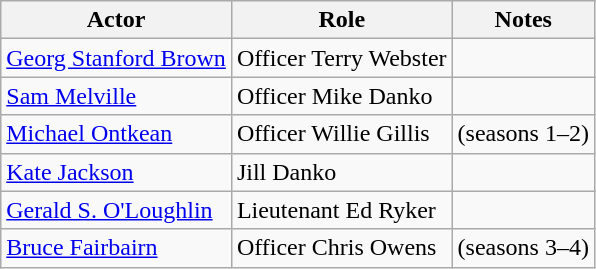<table class="wikitable">
<tr>
<th>Actor</th>
<th>Role</th>
<th>Notes</th>
</tr>
<tr>
<td><a href='#'>Georg Stanford Brown</a></td>
<td>Officer Terry Webster</td>
<td></td>
</tr>
<tr>
<td><a href='#'>Sam Melville</a></td>
<td>Officer Mike Danko</td>
<td></td>
</tr>
<tr>
<td><a href='#'>Michael Ontkean</a></td>
<td>Officer Willie Gillis</td>
<td>(seasons 1–2)</td>
</tr>
<tr>
<td><a href='#'>Kate Jackson</a></td>
<td>Jill Danko</td>
<td></td>
</tr>
<tr>
<td><a href='#'>Gerald S. O'Loughlin</a></td>
<td>Lieutenant Ed Ryker</td>
<td></td>
</tr>
<tr>
<td><a href='#'>Bruce Fairbairn</a></td>
<td>Officer Chris Owens</td>
<td>(seasons 3–4)</td>
</tr>
</table>
